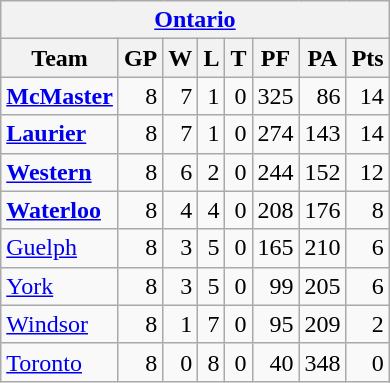<table class="wikitable" align="left">
<tr>
<th colspan="8"><a href='#'>Ontario</a></th>
</tr>
<tr>
<th>Team</th>
<th>GP</th>
<th>W</th>
<th>L</th>
<th>T</th>
<th>PF</th>
<th>PA</th>
<th>Pts</th>
</tr>
<tr align="right">
<td align="left"><strong><a href='#'>McMaster</a></strong></td>
<td>8</td>
<td>7</td>
<td>1</td>
<td>0</td>
<td>325</td>
<td>86</td>
<td>14</td>
</tr>
<tr align="right">
<td align="left"><strong><a href='#'>Laurier</a></strong></td>
<td>8</td>
<td>7</td>
<td>1</td>
<td>0</td>
<td>274</td>
<td>143</td>
<td>14</td>
</tr>
<tr align="right">
<td align="left"><strong><a href='#'>Western</a></strong></td>
<td>8</td>
<td>6</td>
<td>2</td>
<td>0</td>
<td>244</td>
<td>152</td>
<td>12</td>
</tr>
<tr align="right">
<td align="left"><strong><a href='#'>Waterloo</a></strong></td>
<td>8</td>
<td>4</td>
<td>4</td>
<td>0</td>
<td>208</td>
<td>176</td>
<td>8</td>
</tr>
<tr align="right">
<td align="left"><a href='#'>Guelph</a></td>
<td>8</td>
<td>3</td>
<td>5</td>
<td>0</td>
<td>165</td>
<td>210</td>
<td>6</td>
</tr>
<tr align="right">
<td align="left"><a href='#'>York</a></td>
<td>8</td>
<td>3</td>
<td>5</td>
<td>0</td>
<td>99</td>
<td>205</td>
<td>6</td>
</tr>
<tr align="right">
<td align="left"><a href='#'>Windsor</a></td>
<td>8</td>
<td>1</td>
<td>7</td>
<td>0</td>
<td>95</td>
<td>209</td>
<td>2</td>
</tr>
<tr align="right">
<td align="left"><a href='#'>Toronto</a></td>
<td>8</td>
<td>0</td>
<td>8</td>
<td>0</td>
<td>40</td>
<td>348</td>
<td>0</td>
</tr>
</table>
